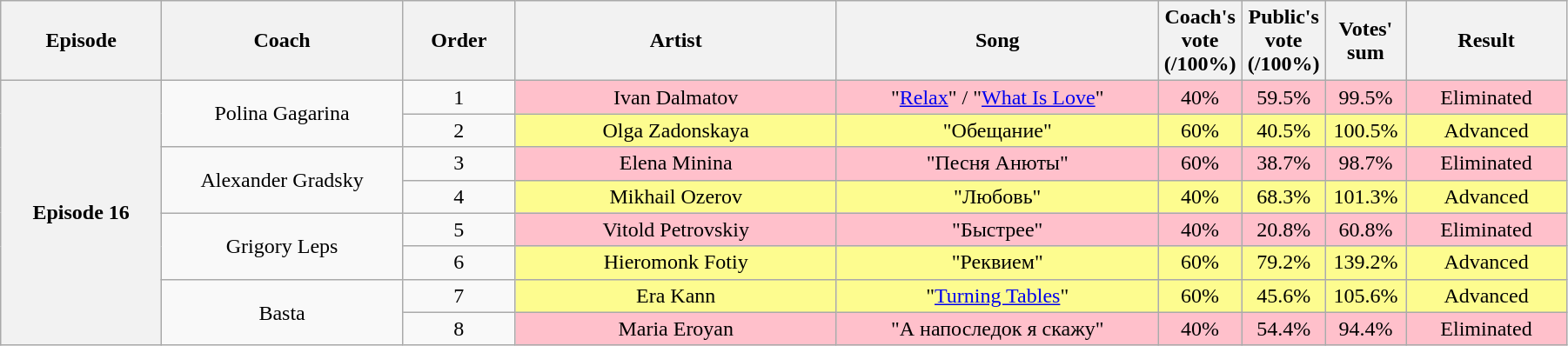<table class="wikitable" style="text-align:center; width:95%;">
<tr>
<th style="width:10%;">Episode</th>
<th style="width:15%;">Coach</th>
<th style="width:7%;">Order</th>
<th style="width:20%;">Artist</th>
<th style="width:20%;">Song</th>
<th style="width:5%;">Coach's vote (/100%)</th>
<th style="width:5%;">Public's vote (/100%)</th>
<th style="width:5%;">Votes' sum</th>
<th style="width:10%;">Result</th>
</tr>
<tr>
<th rowspan="12"><strong>Episode 16</strong> <br><small></small></th>
<td rowspan="2">Polina Gagarina</td>
<td>1</td>
<td style="background:pink;">Ivan Dalmatov</td>
<td style="background:pink;">"<a href='#'>Relax</a>" / "<a href='#'>What Is Love</a>"</td>
<td style="background:pink;">40%</td>
<td style="background:pink;">59.5%</td>
<td style="background:pink;">99.5%</td>
<td style="background:pink;">Eliminated</td>
</tr>
<tr>
<td>2</td>
<td style="background:#fdfc8f;">Olga Zadonskaya</td>
<td style="background:#fdfc8f;">"Обещание"</td>
<td style="background:#fdfc8f;">60%</td>
<td style="background:#fdfc8f;">40.5%</td>
<td style="background:#fdfc8f;">100.5%</td>
<td style="background:#fdfc8f;">Advanced</td>
</tr>
<tr>
<td rowspan="2">Alexander Gradsky</td>
<td>3</td>
<td style="background:pink;">Elena Minina</td>
<td style="background:pink;">"Песня Анюты"</td>
<td style="background:pink;">60%</td>
<td style="background:pink;">38.7%</td>
<td style="background:pink;">98.7%</td>
<td style="background:pink;">Eliminated</td>
</tr>
<tr>
<td>4</td>
<td style="background:#fdfc8f;">Mikhail Ozerov</td>
<td style="background:#fdfc8f;">"Любовь"</td>
<td style="background:#fdfc8f;">40%</td>
<td style="background:#fdfc8f;">68.3%</td>
<td style="background:#fdfc8f;">101.3%</td>
<td style="background:#fdfc8f;">Advanced</td>
</tr>
<tr>
<td rowspan="2">Grigory Leps</td>
<td>5</td>
<td style="background:pink;">Vitold Petrovskiy</td>
<td style="background:pink;">"Быстрее"</td>
<td style="background:pink;">40%</td>
<td style="background:pink;">20.8%</td>
<td style="background:pink;">60.8%</td>
<td style="background:pink;">Eliminated</td>
</tr>
<tr>
<td>6</td>
<td style="background:#fdfc8f;">Hieromonk Fotiy</td>
<td style="background:#fdfc8f;">"Реквием"</td>
<td style="background:#fdfc8f;">60%</td>
<td style="background:#fdfc8f;">79.2%</td>
<td style="background:#fdfc8f;">139.2%</td>
<td style="background:#fdfc8f;">Advanced</td>
</tr>
<tr>
<td rowspan="2">Basta</td>
<td>7</td>
<td style="background:#fdfc8f;">Era Kann</td>
<td style="background:#fdfc8f;">"<a href='#'>Turning Tables</a>"</td>
<td style="background:#fdfc8f;">60%</td>
<td style="background:#fdfc8f;">45.6%</td>
<td style="background:#fdfc8f;">105.6%</td>
<td style="background:#fdfc8f;">Advanced</td>
</tr>
<tr>
<td>8</td>
<td style="background:pink;">Maria Eroyan</td>
<td style="background:pink;">"А напоследок я скажу"</td>
<td style="background:pink;">40%</td>
<td style="background:pink;">54.4%</td>
<td style="background:pink;">94.4%</td>
<td style="background:pink;">Eliminated</td>
</tr>
</table>
